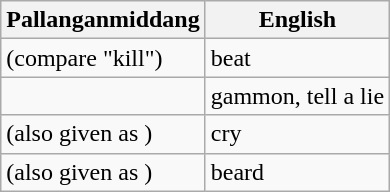<table class="wikitable">
<tr>
<th>Pallanganmiddang</th>
<th>English</th>
</tr>
<tr>
<td> (compare  "kill")</td>
<td>beat</td>
</tr>
<tr>
<td></td>
<td>gammon, tell a lie</td>
</tr>
<tr>
<td> (also given as )</td>
<td>cry</td>
</tr>
<tr>
<td> (also given as )</td>
<td>beard</td>
</tr>
</table>
